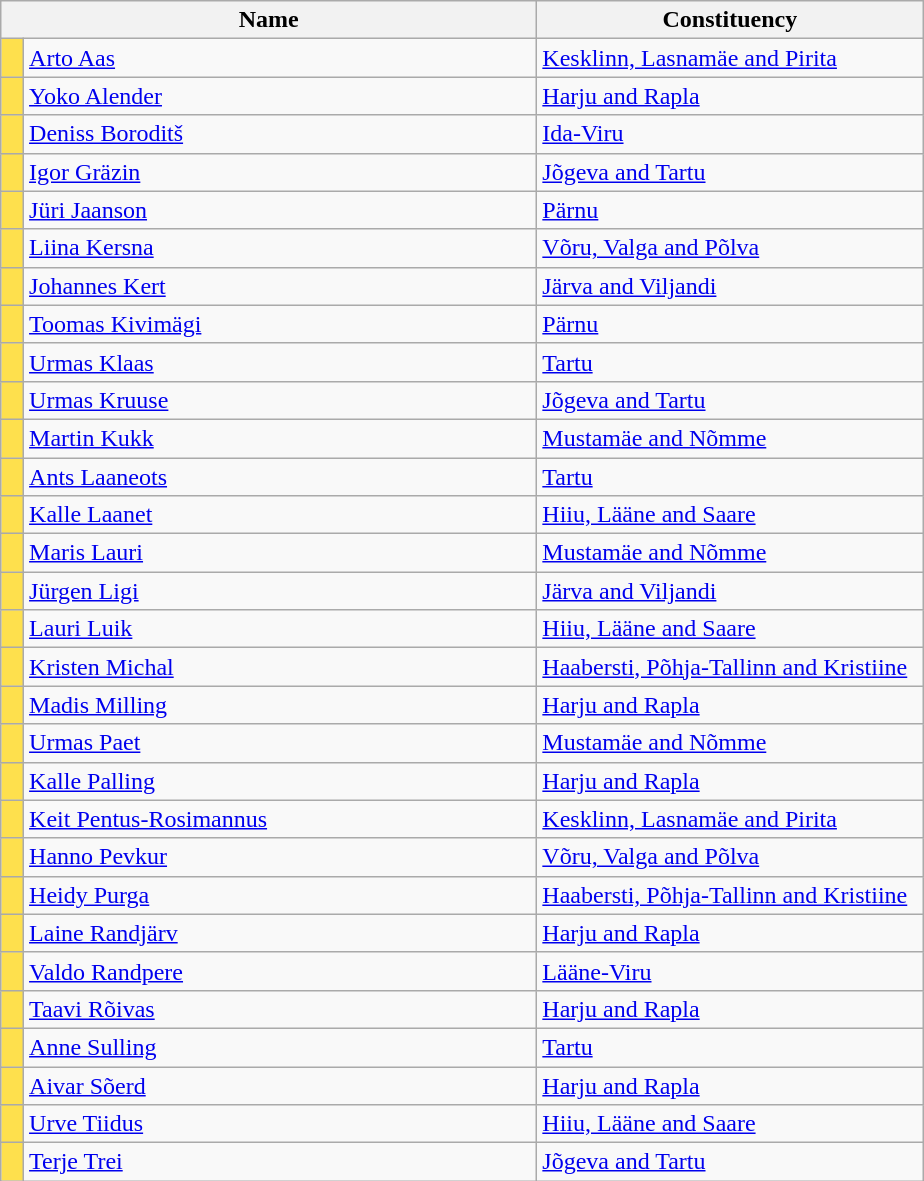<table class="wikitable collapsible collapsed">
<tr>
<th colspan=2 width=350>Name</th>
<th width=250>Constituency</th>
</tr>
<tr>
<td style="background-color:#FEE04D"></td>
<td><a href='#'>Arto Aas</a></td>
<td><a href='#'>Kesklinn, Lasnamäe and Pirita</a></td>
</tr>
<tr>
<td style="background-color:#FEE04D"></td>
<td><a href='#'>Yoko Alender</a></td>
<td><a href='#'>Harju and Rapla</a></td>
</tr>
<tr>
<td style="background-color:#FEE04D"></td>
<td><a href='#'>Deniss Boroditš</a></td>
<td><a href='#'>Ida-Viru</a></td>
</tr>
<tr>
<td style="background-color:#FEE04D"></td>
<td><a href='#'>Igor Gräzin</a></td>
<td><a href='#'>Jõgeva and Tartu</a></td>
</tr>
<tr>
<td style="background-color:#FEE04D"></td>
<td><a href='#'>Jüri Jaanson</a></td>
<td><a href='#'>Pärnu</a></td>
</tr>
<tr>
<td style="background-color:#FEE04D"></td>
<td><a href='#'>Liina Kersna</a></td>
<td><a href='#'>Võru, Valga and Põlva</a></td>
</tr>
<tr>
<td style="background-color:#FEE04D"></td>
<td><a href='#'>Johannes Kert</a></td>
<td><a href='#'>Järva and Viljandi</a></td>
</tr>
<tr>
<td style="background-color:#FEE04D"></td>
<td><a href='#'>Toomas Kivimägi</a></td>
<td><a href='#'>Pärnu</a></td>
</tr>
<tr>
<td style="background-color:#FEE04D"></td>
<td><a href='#'>Urmas Klaas</a></td>
<td><a href='#'>Tartu</a></td>
</tr>
<tr>
<td style="background-color:#FEE04D"></td>
<td><a href='#'>Urmas Kruuse</a></td>
<td><a href='#'>Jõgeva and Tartu</a></td>
</tr>
<tr>
<td style="background-color:#FEE04D"></td>
<td><a href='#'>Martin Kukk</a></td>
<td><a href='#'>Mustamäe and Nõmme</a></td>
</tr>
<tr>
<td style="background-color:#FEE04D"></td>
<td><a href='#'>Ants Laaneots</a></td>
<td><a href='#'>Tartu</a></td>
</tr>
<tr>
<td style="background-color:#FEE04D"></td>
<td><a href='#'>Kalle Laanet</a></td>
<td><a href='#'>Hiiu, Lääne and Saare</a></td>
</tr>
<tr>
<td style="background-color:#FEE04D"></td>
<td><a href='#'>Maris Lauri</a></td>
<td><a href='#'>Mustamäe and Nõmme</a></td>
</tr>
<tr>
<td style="background-color:#FEE04D"></td>
<td><a href='#'>Jürgen Ligi</a></td>
<td><a href='#'>Järva and Viljandi</a></td>
</tr>
<tr>
<td style="background-color:#FEE04D"></td>
<td><a href='#'>Lauri Luik</a></td>
<td><a href='#'>Hiiu, Lääne and Saare</a></td>
</tr>
<tr>
<td style="background-color:#FEE04D"></td>
<td><a href='#'>Kristen Michal</a></td>
<td><a href='#'>Haabersti, Põhja-Tallinn and Kristiine</a></td>
</tr>
<tr>
<td style="background-color:#FEE04D"></td>
<td><a href='#'>Madis Milling</a></td>
<td><a href='#'>Harju and Rapla</a></td>
</tr>
<tr>
<td style="background-color:#FEE04D"></td>
<td><a href='#'>Urmas Paet</a></td>
<td><a href='#'>Mustamäe and Nõmme</a></td>
</tr>
<tr>
<td style="background-color:#FEE04D"></td>
<td><a href='#'>Kalle Palling</a></td>
<td><a href='#'>Harju and Rapla</a></td>
</tr>
<tr>
<td style="background-color:#FEE04D"></td>
<td><a href='#'>Keit Pentus-Rosimannus</a></td>
<td><a href='#'>Kesklinn, Lasnamäe and Pirita</a></td>
</tr>
<tr>
<td style="background-color:#FEE04D"></td>
<td><a href='#'>Hanno Pevkur</a></td>
<td><a href='#'>Võru, Valga and Põlva</a></td>
</tr>
<tr>
<td style="background-color:#FEE04D"></td>
<td><a href='#'>Heidy Purga</a></td>
<td><a href='#'>Haabersti, Põhja-Tallinn and Kristiine</a></td>
</tr>
<tr>
<td style="background-color:#FEE04D"></td>
<td><a href='#'>Laine Randjärv</a></td>
<td><a href='#'>Harju and Rapla</a></td>
</tr>
<tr>
<td style="background-color:#FEE04D"></td>
<td><a href='#'>Valdo Randpere</a></td>
<td><a href='#'>Lääne-Viru</a></td>
</tr>
<tr>
<td style="background-color:#FEE04D"></td>
<td><a href='#'>Taavi Rõivas</a></td>
<td><a href='#'>Harju and Rapla</a></td>
</tr>
<tr>
<td style="background-color:#FEE04D"></td>
<td><a href='#'>Anne Sulling</a></td>
<td><a href='#'>Tartu</a></td>
</tr>
<tr>
<td style="background-color:#FEE04D"></td>
<td><a href='#'>Aivar Sõerd</a></td>
<td><a href='#'>Harju and Rapla</a></td>
</tr>
<tr>
<td style="background-color:#FEE04D"></td>
<td><a href='#'>Urve Tiidus</a></td>
<td><a href='#'>Hiiu, Lääne and Saare</a></td>
</tr>
<tr>
<td style="background-color:#FEE04D"></td>
<td><a href='#'>Terje Trei</a></td>
<td><a href='#'>Jõgeva and Tartu</a></td>
</tr>
</table>
